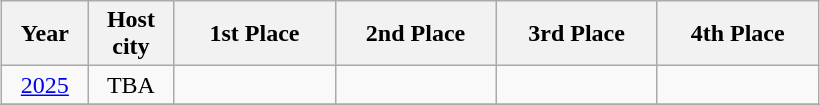<table class="wikitable" style="margin:1em auto; text-align: center;">
<tr>
<th width=50px>Year</th>
<th width=50px>Host city</th>
<th width=100px>1st Place</th>
<th width=100px>2nd Place</th>
<th width=100px>3rd Place</th>
<th width=100px>4th Place</th>
</tr>
<tr>
<td><a href='#'>2025</a></td>
<td>TBA</td>
<td></td>
<td></td>
<td></td>
<td></td>
</tr>
<tr>
</tr>
</table>
